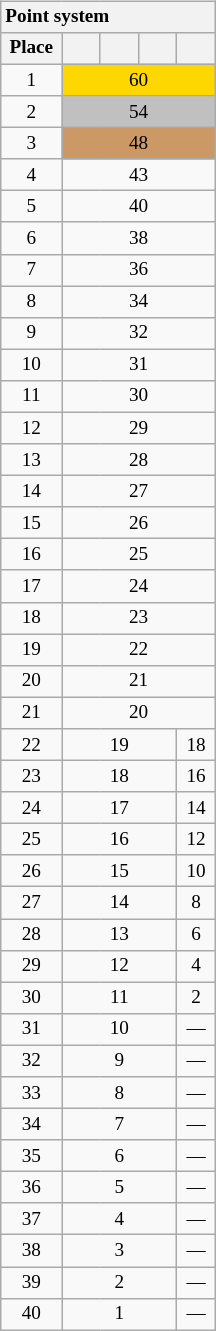<table class="wikitable collapsible collapsed" style="font-size:80%; text-align:center; float: right; width: 108pt; margin: 1em 0 1em 1em;">
<tr>
<th colspan="5" style="white-space:nowrap; text-align:left;">Point system   </th>
</tr>
<tr>
<th style="width: 20pt;">Place</th>
<th style="width: 12pt;"><small></small></th>
<th style="width: 12pt;"><small></small></th>
<th style="width: 12pt;"><small></small></th>
<th style="width: 12pt;"><small></small></th>
</tr>
<tr>
<td>1</td>
<td colspan="4" bgcolor="gold">60</td>
</tr>
<tr>
<td>2</td>
<td colspan="4" bgcolor="silver">54</td>
</tr>
<tr>
<td>3</td>
<td colspan="4" bgcolor="cc9966">48</td>
</tr>
<tr>
<td>4</td>
<td colspan="4">43</td>
</tr>
<tr>
<td>5</td>
<td colspan="4">40</td>
</tr>
<tr>
<td>6</td>
<td colspan="4">38</td>
</tr>
<tr>
<td>7</td>
<td colspan="4">36</td>
</tr>
<tr>
<td>8</td>
<td colspan="4">34</td>
</tr>
<tr>
<td>9</td>
<td colspan="4">32</td>
</tr>
<tr>
<td>10</td>
<td colspan="4">31</td>
</tr>
<tr>
<td>11</td>
<td colspan="4">30</td>
</tr>
<tr>
<td>12</td>
<td colspan="4">29</td>
</tr>
<tr>
<td>13</td>
<td colspan="4">28</td>
</tr>
<tr>
<td>14</td>
<td colspan="4">27</td>
</tr>
<tr>
<td>15</td>
<td colspan="4">26</td>
</tr>
<tr>
<td>16</td>
<td colspan="4">25</td>
</tr>
<tr>
<td>17</td>
<td colspan="4">24</td>
</tr>
<tr>
<td>18</td>
<td colspan="4">23</td>
</tr>
<tr>
<td>19</td>
<td colspan="4">22</td>
</tr>
<tr>
<td>20</td>
<td colspan="4">21</td>
</tr>
<tr>
<td>21</td>
<td colspan="4">20</td>
</tr>
<tr>
<td>22</td>
<td colspan="3">19</td>
<td>18</td>
</tr>
<tr>
<td>23</td>
<td colspan="3">18</td>
<td>16</td>
</tr>
<tr>
<td>24</td>
<td colspan="3">17</td>
<td>14</td>
</tr>
<tr>
<td>25</td>
<td colspan="3">16</td>
<td>12</td>
</tr>
<tr>
<td>26</td>
<td colspan="3">15</td>
<td>10</td>
</tr>
<tr>
<td>27</td>
<td colspan="3">14</td>
<td>8</td>
</tr>
<tr>
<td>28</td>
<td colspan="3">13</td>
<td>6</td>
</tr>
<tr>
<td>29</td>
<td colspan="3">12</td>
<td>4</td>
</tr>
<tr>
<td>30</td>
<td colspan="3">11</td>
<td>2</td>
</tr>
<tr>
<td>31</td>
<td colspan="3">10</td>
<td>—</td>
</tr>
<tr>
<td>32</td>
<td colspan="3">9</td>
<td>—</td>
</tr>
<tr>
<td>33</td>
<td colspan="3">8</td>
<td>—</td>
</tr>
<tr>
<td>34</td>
<td colspan="3">7</td>
<td>—</td>
</tr>
<tr>
<td>35</td>
<td colspan="3">6</td>
<td>—</td>
</tr>
<tr>
<td>36</td>
<td colspan="3">5</td>
<td>—</td>
</tr>
<tr>
<td>37</td>
<td colspan="3">4</td>
<td>—</td>
</tr>
<tr>
<td>38</td>
<td colspan="3">3</td>
<td>—</td>
</tr>
<tr>
<td>39</td>
<td colspan="3">2</td>
<td>—</td>
</tr>
<tr>
<td>40</td>
<td colspan="3">1</td>
<td>—</td>
</tr>
</table>
